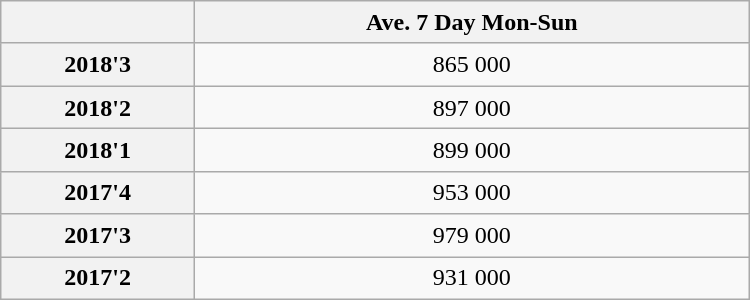<table class="wikitable sortable" style="text-align:center; width:500px; height:200px;">
<tr>
<th></th>
<th>Ave. 7 Day Mon-Sun</th>
</tr>
<tr>
<th scope="row">2018'3</th>
<td>865 000</td>
</tr>
<tr>
<th scope="row">2018'2</th>
<td>897 000</td>
</tr>
<tr>
<th scope="row">2018'1</th>
<td>899 000</td>
</tr>
<tr>
<th scope="row">2017'4</th>
<td>953 000</td>
</tr>
<tr>
<th scope="row">2017'3</th>
<td>979 000</td>
</tr>
<tr>
<th scope="row">2017'2</th>
<td>931 000</td>
</tr>
</table>
